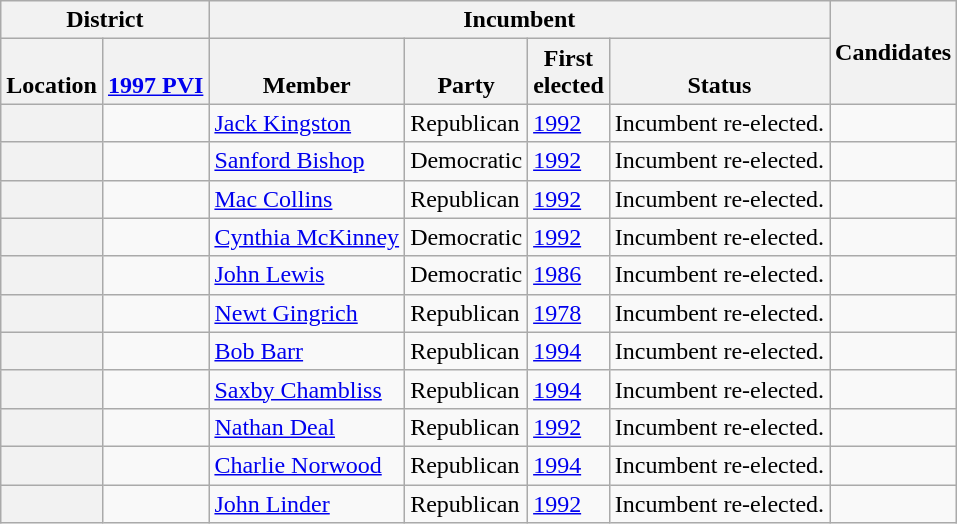<table class="wikitable sortable">
<tr>
<th colspan=2>District</th>
<th colspan=4>Incumbent</th>
<th rowspan=2 class="unsortable">Candidates</th>
</tr>
<tr valign=bottom>
<th>Location</th>
<th><a href='#'>1997 PVI</a></th>
<th>Member</th>
<th>Party</th>
<th>First<br>elected</th>
<th>Status</th>
</tr>
<tr>
<th></th>
<td></td>
<td><a href='#'>Jack Kingston</a></td>
<td>Republican</td>
<td><a href='#'>1992</a></td>
<td>Incumbent re-elected.</td>
<td nowrap></td>
</tr>
<tr>
<th></th>
<td></td>
<td><a href='#'>Sanford Bishop</a></td>
<td>Democratic</td>
<td><a href='#'>1992</a></td>
<td>Incumbent re-elected.</td>
<td nowrap></td>
</tr>
<tr>
<th></th>
<td></td>
<td><a href='#'>Mac Collins</a></td>
<td>Republican</td>
<td><a href='#'>1992</a></td>
<td>Incumbent re-elected.</td>
<td nowrap></td>
</tr>
<tr>
<th></th>
<td></td>
<td><a href='#'>Cynthia McKinney</a></td>
<td>Democratic</td>
<td><a href='#'>1992</a></td>
<td>Incumbent re-elected.</td>
<td nowrap></td>
</tr>
<tr>
<th></th>
<td></td>
<td><a href='#'>John Lewis</a></td>
<td>Democratic</td>
<td><a href='#'>1986</a></td>
<td>Incumbent re-elected.</td>
<td nowrap></td>
</tr>
<tr>
<th></th>
<td></td>
<td><a href='#'>Newt Gingrich</a></td>
<td>Republican</td>
<td><a href='#'>1978</a></td>
<td>Incumbent re-elected.</td>
<td nowrap></td>
</tr>
<tr>
<th></th>
<td></td>
<td><a href='#'>Bob Barr</a></td>
<td>Republican</td>
<td><a href='#'>1994</a></td>
<td>Incumbent re-elected.</td>
<td nowrap></td>
</tr>
<tr>
<th></th>
<td></td>
<td><a href='#'>Saxby Chambliss</a></td>
<td>Republican</td>
<td><a href='#'>1994</a></td>
<td>Incumbent re-elected.</td>
<td nowrap></td>
</tr>
<tr>
<th></th>
<td></td>
<td><a href='#'>Nathan Deal</a></td>
<td>Republican</td>
<td><a href='#'>1992</a></td>
<td>Incumbent re-elected.</td>
<td nowrap></td>
</tr>
<tr>
<th></th>
<td></td>
<td><a href='#'>Charlie Norwood</a></td>
<td>Republican</td>
<td><a href='#'>1994</a></td>
<td>Incumbent re-elected.</td>
<td nowrap></td>
</tr>
<tr>
<th></th>
<td></td>
<td><a href='#'>John Linder</a></td>
<td>Republican</td>
<td><a href='#'>1992</a></td>
<td>Incumbent re-elected.</td>
<td nowrap></td>
</tr>
</table>
